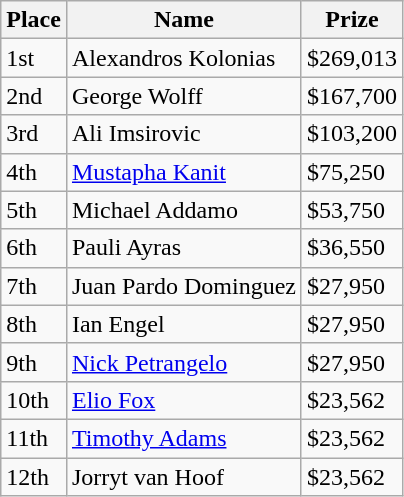<table class="wikitable">
<tr>
<th>Place</th>
<th>Name</th>
<th>Prize</th>
</tr>
<tr>
<td>1st</td>
<td> Alexandros Kolonias</td>
<td>$269,013</td>
</tr>
<tr>
<td>2nd</td>
<td> George Wolff</td>
<td>$167,700</td>
</tr>
<tr>
<td>3rd</td>
<td> Ali Imsirovic</td>
<td>$103,200</td>
</tr>
<tr>
<td>4th</td>
<td> <a href='#'>Mustapha Kanit</a></td>
<td>$75,250</td>
</tr>
<tr>
<td>5th</td>
<td> Michael Addamo</td>
<td>$53,750</td>
</tr>
<tr>
<td>6th</td>
<td> Pauli Ayras</td>
<td>$36,550</td>
</tr>
<tr>
<td>7th</td>
<td> Juan Pardo Dominguez</td>
<td>$27,950</td>
</tr>
<tr>
<td>8th</td>
<td>Ian Engel</td>
<td>$27,950</td>
</tr>
<tr>
<td>9th</td>
<td> <a href='#'>Nick Petrangelo</a></td>
<td>$27,950</td>
</tr>
<tr>
<td>10th</td>
<td> <a href='#'>Elio Fox</a></td>
<td>$23,562</td>
</tr>
<tr>
<td>11th</td>
<td> <a href='#'>Timothy Adams</a></td>
<td>$23,562</td>
</tr>
<tr>
<td>12th</td>
<td> Jorryt van Hoof</td>
<td>$23,562</td>
</tr>
</table>
